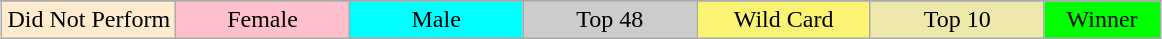<table class="wikitable" style="margin:1em auto; text-align:center;">
<tr>
</tr>
<tr>
<td style="background:#FFEBCD;" width="15%">Did Not Perform</td>
<td style="background:pink;" width="15%">Female</td>
<td style="background:cyan;" width="15%">Male</td>
<td style="background:#CCCCCC;" width="15%">Top 48</td>
<td style="background:#fbf373; width:15%;">Wild Card</td>
<td style="background:palegoldenrod;" width="15%">Top 10</td>
<td style="background:lime;" width="15%">Winner</td>
</tr>
</table>
